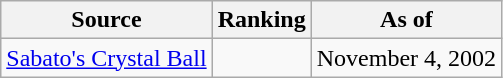<table class="wikitable">
<tr>
<th>Source</th>
<th>Ranking</th>
<th>As of</th>
</tr>
<tr>
<td><a href='#'>Sabato's Crystal Ball</a></td>
<td></td>
<td>November 4, 2002</td>
</tr>
</table>
